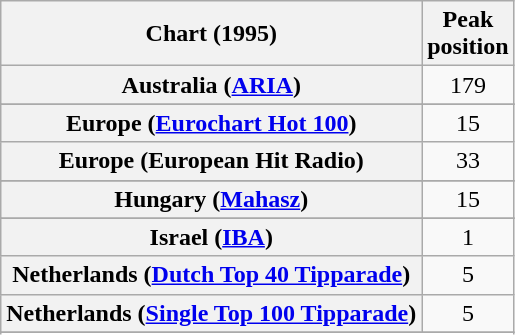<table class="wikitable sortable plainrowheaders" style="text-align:center">
<tr>
<th>Chart (1995)</th>
<th>Peak<br>position</th>
</tr>
<tr>
<th scope="row">Australia (<a href='#'>ARIA</a>)</th>
<td>179</td>
</tr>
<tr>
</tr>
<tr>
<th scope="row">Europe (<a href='#'>Eurochart Hot 100</a>)</th>
<td>15</td>
</tr>
<tr>
<th scope="row">Europe (European Hit Radio)</th>
<td>33</td>
</tr>
<tr>
</tr>
<tr>
<th scope="row">Hungary (<a href='#'>Mahasz</a>)</th>
<td style="text-align:center;">15</td>
</tr>
<tr>
</tr>
<tr>
<th scope="row">Israel (<a href='#'>IBA</a>)</th>
<td>1</td>
</tr>
<tr>
<th scope="row">Netherlands (<a href='#'>Dutch Top 40 Tipparade</a>)</th>
<td>5</td>
</tr>
<tr>
<th scope="row">Netherlands (<a href='#'>Single Top 100 Tipparade</a>)</th>
<td>5</td>
</tr>
<tr>
</tr>
<tr>
</tr>
<tr>
</tr>
</table>
